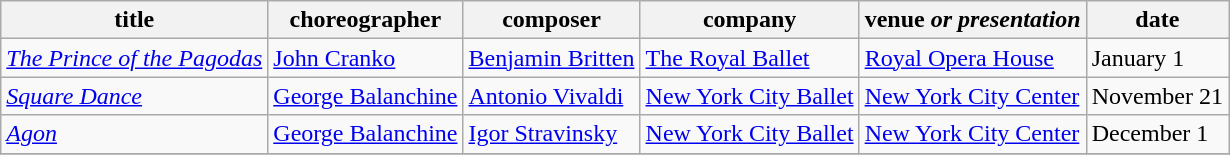<table class="wikitable sortable">
<tr>
<th>title</th>
<th>choreographer</th>
<th>composer</th>
<th>company</th>
<th>venue <em>or presentation</em></th>
<th>date</th>
</tr>
<tr>
<td><em><a href='#'>The Prince of the Pagodas</a></em></td>
<td><a href='#'>John Cranko</a></td>
<td><a href='#'>Benjamin Britten</a></td>
<td><a href='#'>The Royal Ballet</a></td>
<td><a href='#'>Royal Opera House</a></td>
<td>January 1</td>
</tr>
<tr>
<td><em><a href='#'>Square Dance</a></em></td>
<td><a href='#'>George Balanchine</a></td>
<td><a href='#'>Antonio Vivaldi</a></td>
<td><a href='#'>New York City Ballet</a></td>
<td><a href='#'>New York City Center</a></td>
<td>November 21</td>
</tr>
<tr>
<td><em><a href='#'>Agon</a></em></td>
<td><a href='#'>George Balanchine</a></td>
<td><a href='#'>Igor Stravinsky </a></td>
<td><a href='#'>New York City Ballet</a></td>
<td><a href='#'>New York City Center</a></td>
<td>December 1</td>
</tr>
<tr>
</tr>
</table>
